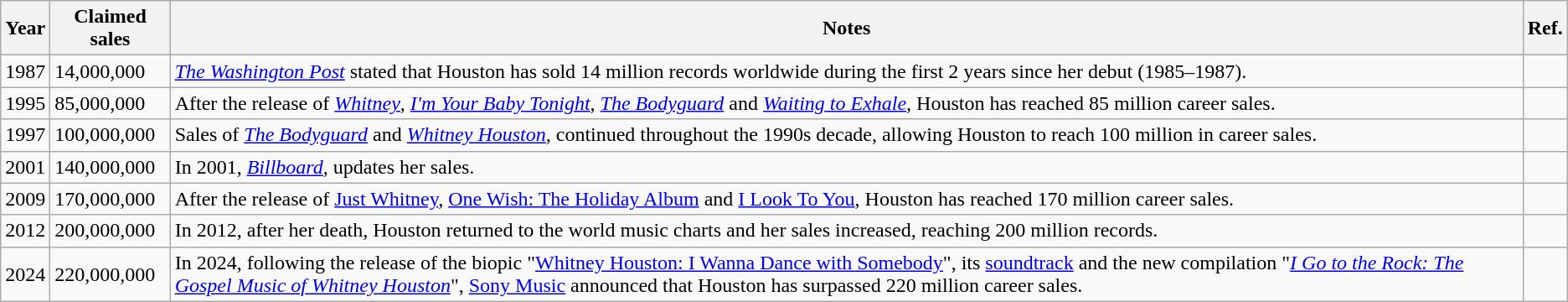<table class="wikitable">
<tr>
<th>Year</th>
<th>Claimed sales</th>
<th>Notes</th>
<th>Ref.</th>
</tr>
<tr>
<td>1987</td>
<td>14,000,000</td>
<td><em><a href='#'>The Washington Post</a></em> stated that Houston has sold 14 million records worldwide during the first 2 years since her debut (1985–1987).</td>
<td></td>
</tr>
<tr>
<td>1995</td>
<td>85,000,000</td>
<td>After the release of <em><a href='#'>Whitney</a></em>, <em><a href='#'>I'm Your Baby Tonight</a></em>, <em><a href='#'>The Bodyguard</a></em> and <em><a href='#'>Waiting to Exhale</a></em>, Houston has reached 85 million career sales.</td>
<td></td>
</tr>
<tr>
<td>1997</td>
<td>100,000,000</td>
<td>Sales of <em><a href='#'>The Bodyguard</a></em> and <em><a href='#'>Whitney Houston</a></em>, continued throughout the 1990s decade, allowing Houston to reach 100 million in career sales.</td>
<td></td>
</tr>
<tr>
<td>2001</td>
<td>140,000,000</td>
<td>In 2001, <a href='#'><em>Billboard</em></a>, updates her sales.</td>
<td></td>
</tr>
<tr>
<td>2009</td>
<td>170,000,000</td>
<td>After the release of <a href='#'>Just Whitney</a>, <a href='#'>One Wish: The Holiday Album</a> and <a href='#'>I Look To You</a>, Houston has reached 170 million career sales.</td>
<td></td>
</tr>
<tr>
<td>2012</td>
<td>200,000,000</td>
<td>In 2012, after her death, Houston returned to the world music charts and her sales increased, reaching 200 million records.</td>
<td></td>
</tr>
<tr>
<td>2024</td>
<td>220,000,000</td>
<td>In 2024, following the release of the biopic "<a href='#'>Whitney Houston: I Wanna Dance with Somebody</a>", its <a href='#'>soundtrack</a> and the new compilation "<em><a href='#'>I Go to the Rock: The Gospel Music of Whitney Houston</a></em>", <a href='#'>Sony Music</a> announced that Houston has surpassed 220 million career sales.</td>
<td></td>
</tr>
</table>
